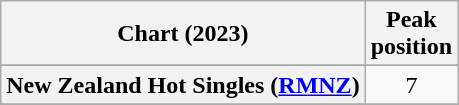<table class="wikitable sortable plainrowheaders" style="text-align:center">
<tr>
<th>Chart (2023)</th>
<th>Peak<br>position</th>
</tr>
<tr>
</tr>
<tr>
</tr>
<tr>
<th scope="row">New Zealand Hot Singles (<a href='#'>RMNZ</a>)</th>
<td>7</td>
</tr>
<tr>
</tr>
<tr>
</tr>
</table>
